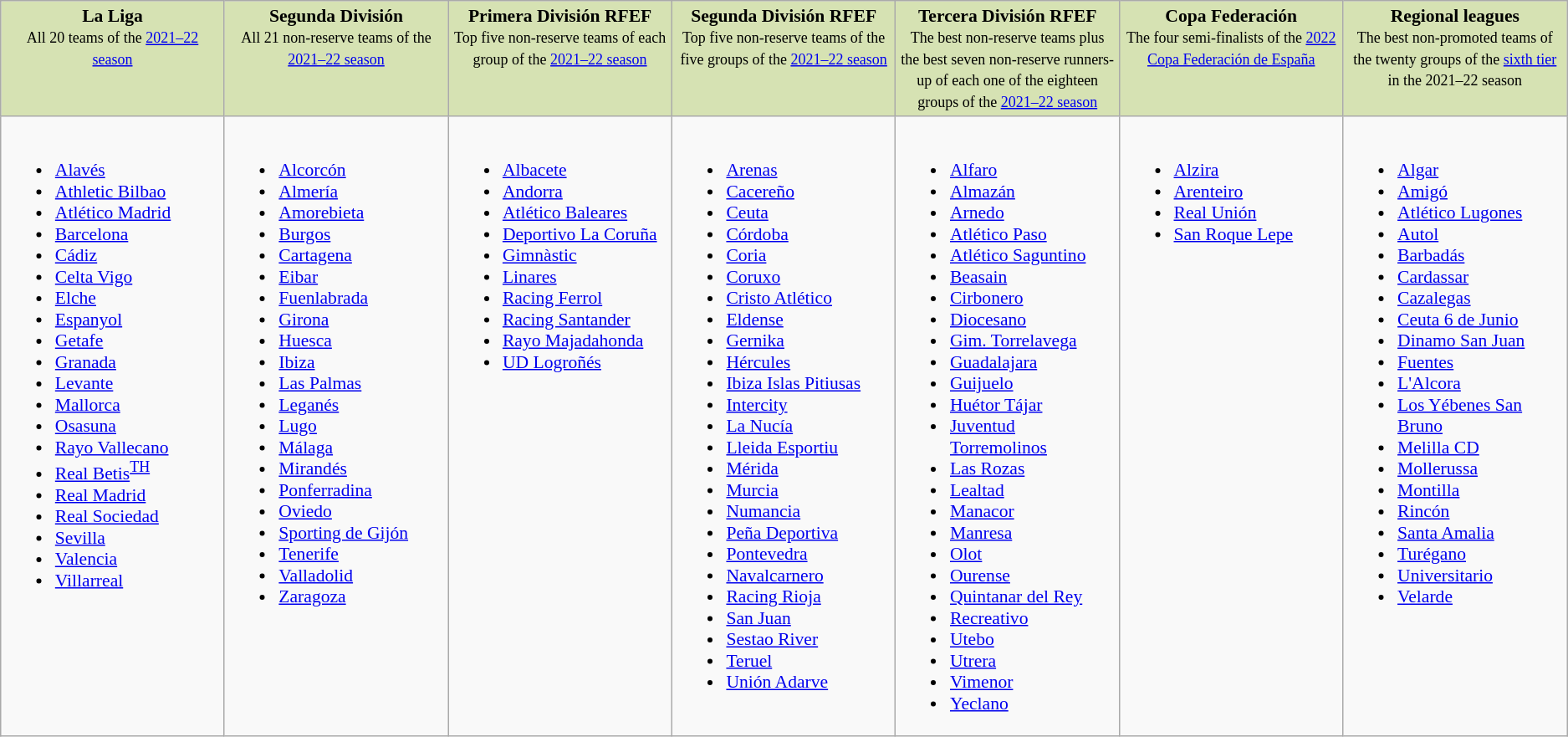<table class="wikitable" style="font-size:90%">
<tr style="background-color:#d6e2b3; text-align:center; vertical-align:top">
<td style="width:14%"><strong>La Liga</strong><br><small>All 20 teams of the <a href='#'>2021–22 season</a></small></td>
<td style="width:14%"><strong>Segunda División</strong><br><small>All 21 non-reserve teams of the <a href='#'>2021–22 season</a></small></td>
<td style="width:14%"><strong>Primera División RFEF</strong><br><small>Top five non-reserve teams of each group of the <a href='#'>2021–22 season</a></small></td>
<td style="width:14%"><strong>Segunda División RFEF</strong><br><small>Top five non-reserve teams of the five groups of the <a href='#'>2021–22 season</a></small></td>
<td style="width:14%"><strong>Tercera División RFEF</strong><br><small>The best non-reserve teams plus the best seven non-reserve runners-up of each one of the eighteen groups of the <a href='#'>2021–22 season</a></small></td>
<td style="width:14%"><strong>Copa Federación</strong><br><small>The four semi-finalists of the <a href='#'>2022 Copa Federación de España</a></small></td>
<td style="width:14%"><strong>Regional leagues</strong><br><small>The best non-promoted teams of the twenty groups of the <a href='#'>sixth tier</a> in the 2021–22 season </small></td>
</tr>
<tr style="vertical-align:top">
<td><br><ul><li><a href='#'>Alavés</a></li><li><a href='#'>Athletic Bilbao</a></li><li><a href='#'>Atlético Madrid</a></li><li><a href='#'>Barcelona</a></li><li><a href='#'>Cádiz</a></li><li><a href='#'>Celta Vigo</a></li><li><a href='#'>Elche</a></li><li><a href='#'>Espanyol</a></li><li><a href='#'>Getafe</a></li><li><a href='#'>Granada</a></li><li><a href='#'>Levante</a></li><li><a href='#'>Mallorca</a></li><li><a href='#'>Osasuna</a></li><li><a href='#'>Rayo Vallecano</a></li><li><a href='#'>Real Betis</a><sup><a href='#'>TH</a></sup></li><li><a href='#'>Real Madrid</a></li><li><a href='#'>Real Sociedad</a></li><li><a href='#'>Sevilla</a></li><li><a href='#'>Valencia</a></li><li><a href='#'>Villarreal</a></li></ul></td>
<td><br><ul><li><a href='#'>Alcorcón</a></li><li><a href='#'>Almería</a></li><li><a href='#'>Amorebieta</a></li><li><a href='#'>Burgos</a></li><li><a href='#'>Cartagena</a></li><li><a href='#'>Eibar</a></li><li><a href='#'>Fuenlabrada</a></li><li><a href='#'>Girona</a></li><li><a href='#'>Huesca</a></li><li><a href='#'>Ibiza</a></li><li><a href='#'>Las Palmas</a></li><li><a href='#'>Leganés</a></li><li><a href='#'>Lugo</a></li><li><a href='#'>Málaga</a></li><li><a href='#'>Mirandés</a></li><li><a href='#'>Ponferradina</a></li><li><a href='#'>Oviedo</a></li><li><a href='#'>Sporting de Gijón</a></li><li><a href='#'>Tenerife</a></li><li><a href='#'>Valladolid</a></li><li><a href='#'>Zaragoza</a></li></ul></td>
<td><br><ul><li><a href='#'>Albacete</a></li><li><a href='#'>Andorra</a></li><li><a href='#'>Atlético Baleares</a></li><li><a href='#'>Deportivo La Coruña</a></li><li><a href='#'>Gimnàstic</a></li><li><a href='#'>Linares</a></li><li><a href='#'>Racing Ferrol</a></li><li><a href='#'>Racing Santander</a></li><li><a href='#'>Rayo Majadahonda</a></li><li><a href='#'>UD Logroñés</a></li></ul></td>
<td><br><ul><li><a href='#'>Arenas</a></li><li><a href='#'>Cacereño</a></li><li><a href='#'>Ceuta</a></li><li><a href='#'>Córdoba</a></li><li><a href='#'>Coria</a></li><li><a href='#'>Coruxo</a></li><li><a href='#'>Cristo Atlético</a></li><li><a href='#'>Eldense</a></li><li><a href='#'>Gernika</a></li><li><a href='#'>Hércules</a></li><li><a href='#'>Ibiza Islas Pitiusas</a></li><li><a href='#'>Intercity</a></li><li><a href='#'>La Nucía</a></li><li><a href='#'>Lleida Esportiu</a></li><li><a href='#'>Mérida</a></li><li><a href='#'>Murcia</a></li><li><a href='#'>Numancia</a></li><li><a href='#'>Peña Deportiva</a></li><li><a href='#'>Pontevedra</a></li><li><a href='#'>Navalcarnero</a></li><li><a href='#'>Racing Rioja</a></li><li><a href='#'>San Juan</a></li><li><a href='#'>Sestao River</a></li><li><a href='#'>Teruel</a></li><li><a href='#'>Unión Adarve</a></li></ul></td>
<td><br><ul><li><a href='#'>Alfaro</a></li><li><a href='#'>Almazán</a></li><li><a href='#'>Arnedo</a></li><li><a href='#'>Atlético Paso</a></li><li><a href='#'>Atlético Saguntino</a></li><li><a href='#'>Beasain</a></li><li><a href='#'>Cirbonero</a></li><li><a href='#'>Diocesano</a></li><li><a href='#'>Gim. Torrelavega</a></li><li><a href='#'>Guadalajara</a></li><li><a href='#'>Guijuelo</a></li><li><a href='#'>Huétor Tájar</a></li><li><a href='#'>Juventud Torremolinos</a></li><li><a href='#'>Las Rozas</a></li><li><a href='#'>Lealtad</a></li><li><a href='#'>Manacor</a></li><li><a href='#'>Manresa</a></li><li><a href='#'>Olot</a></li><li><a href='#'>Ourense</a></li><li><a href='#'>Quintanar del Rey</a></li><li><a href='#'>Recreativo</a></li><li><a href='#'>Utebo</a></li><li><a href='#'>Utrera</a></li><li><a href='#'>Vimenor</a></li><li><a href='#'>Yeclano</a></li></ul></td>
<td><br><ul><li><a href='#'>Alzira</a></li><li><a href='#'>Arenteiro</a></li><li><a href='#'>Real Unión</a></li><li><a href='#'>San Roque Lepe</a></li></ul></td>
<td><br><ul><li><a href='#'>Algar</a></li><li><a href='#'>Amigó</a></li><li><a href='#'>Atlético Lugones</a></li><li><a href='#'>Autol</a></li><li><a href='#'>Barbadás</a></li><li><a href='#'>Cardassar</a></li><li><a href='#'>Cazalegas</a></li><li><a href='#'>Ceuta 6 de Junio</a></li><li><a href='#'>Dinamo San Juan</a></li><li><a href='#'>Fuentes</a></li><li><a href='#'>L'Alcora</a></li><li><a href='#'>Los Yébenes San Bruno</a></li><li><a href='#'>Melilla CD</a></li><li><a href='#'>Mollerussa</a></li><li><a href='#'>Montilla</a></li><li><a href='#'>Rincón</a></li><li><a href='#'>Santa Amalia</a></li><li><a href='#'>Turégano</a></li><li><a href='#'>Universitario</a></li><li><a href='#'>Velarde</a></li></ul></td>
</tr>
</table>
